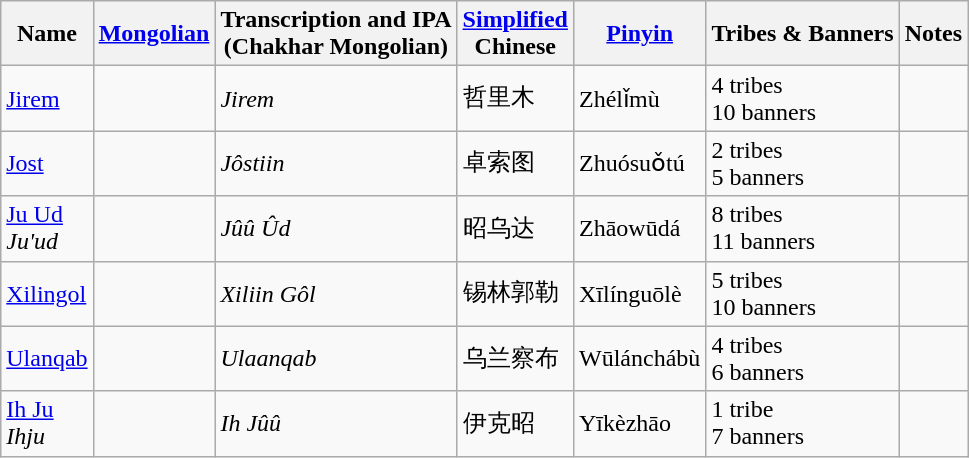<table class="wikitable sortable"  style="font-size:100%;">
<tr>
<th>Name</th>
<th><a href='#'>Mongolian</a></th>
<th>Transcription and IPA<br>(Chakhar Mongolian)</th>
<th><a href='#'>Simplified</a><br>Chinese</th>
<th><a href='#'>Pinyin</a></th>
<th>Tribes & Banners</th>
<th>Notes</th>
</tr>
<tr>
<td><a href='#'>Jirem</a></td>
<td></td>
<td><em>Jirem</em></td>
<td>哲里木</td>
<td>Zhélǐmù</td>
<td>4 tribes<br>10 banners</td>
<td></td>
</tr>
<tr>
<td><a href='#'>Jost</a></td>
<td></td>
<td><em>Jôstiin</em></td>
<td>卓索图</td>
<td>Zhuósuǒtú</td>
<td>2 tribes<br>5 banners</td>
<td></td>
</tr>
<tr>
<td><a href='#'>Ju Ud</a><br><em>Ju'ud</em></td>
<td></td>
<td><em>Jûû Ûd</em></td>
<td>昭乌达</td>
<td>Zhāowūdá</td>
<td>8 tribes<br>11 banners</td>
<td></td>
</tr>
<tr>
<td><a href='#'>Xilingol</a></td>
<td></td>
<td><em>Xiliin Gôl</em></td>
<td>锡林郭勒</td>
<td>Xīlínguōlè</td>
<td>5 tribes<br>10 banners</td>
<td></td>
</tr>
<tr>
<td><a href='#'>Ulanqab</a></td>
<td></td>
<td><em>Ulaanqab</em></td>
<td>乌兰察布</td>
<td>Wūlánchábù</td>
<td>4 tribes<br>6 banners</td>
<td></td>
</tr>
<tr>
<td><a href='#'>Ih Ju</a><br><em>Ihju</em></td>
<td></td>
<td><em>Ih Jûû</em></td>
<td>伊克昭</td>
<td>Yīkèzhāo</td>
<td>1 tribe<br>7 banners</td>
<td></td>
</tr>
</table>
